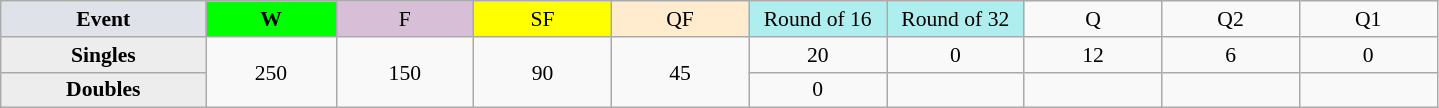<table class=wikitable style=font-size:90%;text-align:center>
<tr>
<td style="width:130px; background:#dfe2e9;"><strong>Event</strong></td>
<td style="width:80px; background:lime;"><strong>W</strong></td>
<td style="width:85px; background:thistle;">F</td>
<td style="width:85px; background:#ff0;">SF</td>
<td style="width:85px; background:#ffebcd;">QF</td>
<td style="width:85px; background:#afeeee;">Round of 16</td>
<td style="width:85px; background:#afeeee;">Round of 32</td>
<td width=85>Q</td>
<td width=85>Q2</td>
<td width=85>Q1</td>
</tr>
<tr>
<th style="background:#ededed;">Singles</th>
<td rowspan=2>250</td>
<td rowspan=2>150</td>
<td rowspan=2>90</td>
<td rowspan=2>45</td>
<td>20</td>
<td>0</td>
<td>12</td>
<td>6</td>
<td>0</td>
</tr>
<tr>
<th style="background:#ededed;">Doubles</th>
<td>0</td>
<td></td>
<td></td>
<td></td>
<td></td>
</tr>
</table>
